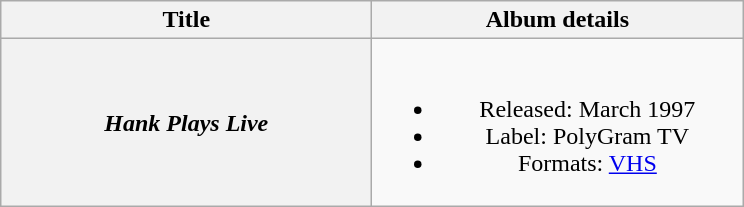<table class="wikitable plainrowheaders" style="text-align:center;">
<tr>
<th scope="col" style="width:15em;">Title</th>
<th scope="col" style="width:15em;">Album details</th>
</tr>
<tr>
<th scope="row"><em>Hank Plays Live</em></th>
<td><br><ul><li>Released: March 1997</li><li>Label: PolyGram TV</li><li>Formats: <a href='#'>VHS</a></li></ul></td>
</tr>
</table>
